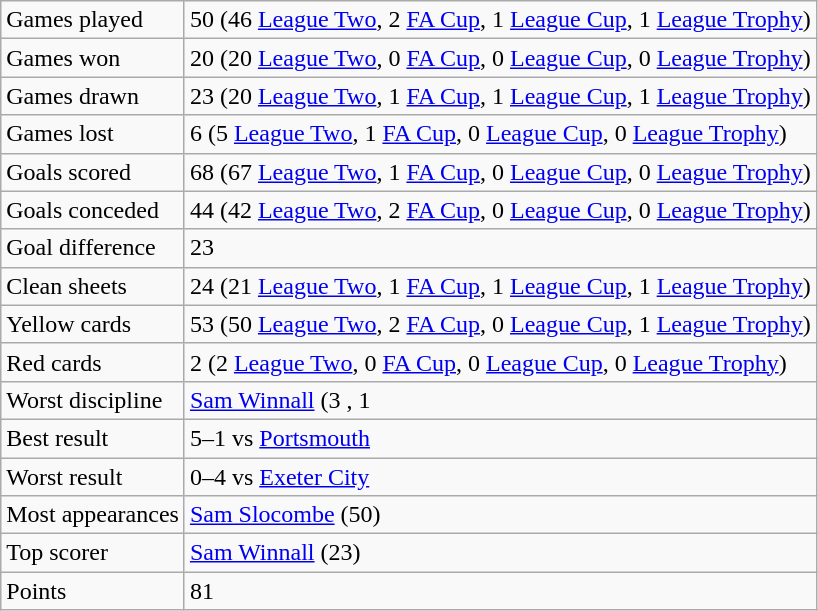<table class="wikitable">
<tr>
<td>Games played</td>
<td>50 (46 <a href='#'>League Two</a>, 2 <a href='#'>FA Cup</a>, 1 <a href='#'>League Cup</a>, 1 <a href='#'>League Trophy</a>)</td>
</tr>
<tr>
<td>Games won</td>
<td>20 (20 <a href='#'>League Two</a>, 0 <a href='#'>FA Cup</a>, 0 <a href='#'>League Cup</a>, 0 <a href='#'>League Trophy</a>)</td>
</tr>
<tr>
<td>Games drawn</td>
<td>23 (20 <a href='#'>League Two</a>, 1 <a href='#'>FA Cup</a>, 1 <a href='#'>League Cup</a>, 1 <a href='#'>League Trophy</a>)</td>
</tr>
<tr>
<td>Games lost</td>
<td>6 (5 <a href='#'>League Two</a>, 1 <a href='#'>FA Cup</a>, 0 <a href='#'>League Cup</a>, 0 <a href='#'>League Trophy</a>)</td>
</tr>
<tr>
<td>Goals scored</td>
<td>68 (67 <a href='#'>League Two</a>, 1 <a href='#'>FA Cup</a>, 0 <a href='#'>League Cup</a>, 0 <a href='#'>League Trophy</a>)</td>
</tr>
<tr>
<td>Goals conceded</td>
<td>44 (42 <a href='#'>League Two</a>, 2 <a href='#'>FA Cup</a>, 0 <a href='#'>League Cup</a>, 0 <a href='#'>League Trophy</a>)</td>
</tr>
<tr>
<td>Goal difference</td>
<td>23</td>
</tr>
<tr>
<td>Clean sheets</td>
<td>24 (21 <a href='#'>League Two</a>, 1 <a href='#'>FA Cup</a>, 1 <a href='#'>League Cup</a>, 1 <a href='#'>League Trophy</a>)</td>
</tr>
<tr>
<td>Yellow cards</td>
<td>53 (50 <a href='#'>League Two</a>, 2 <a href='#'>FA Cup</a>, 0 <a href='#'>League Cup</a>, 1 <a href='#'>League Trophy</a>)</td>
</tr>
<tr>
<td>Red cards</td>
<td>2 (2 <a href='#'>League Two</a>, 0 <a href='#'>FA Cup</a>, 0 <a href='#'>League Cup</a>, 0 <a href='#'>League Trophy</a>)</td>
</tr>
<tr>
<td>Worst discipline</td>
<td><a href='#'>Sam Winnall</a> (3 , 1 </td>
</tr>
<tr>
<td>Best result</td>
<td>5–1 vs <a href='#'>Portsmouth</a></td>
</tr>
<tr>
<td>Worst result</td>
<td>0–4 vs <a href='#'>Exeter City</a></td>
</tr>
<tr>
<td>Most appearances</td>
<td><a href='#'>Sam Slocombe</a> (50)</td>
</tr>
<tr>
<td>Top scorer</td>
<td><a href='#'>Sam Winnall</a> (23)</td>
</tr>
<tr>
<td>Points</td>
<td>81</td>
</tr>
</table>
